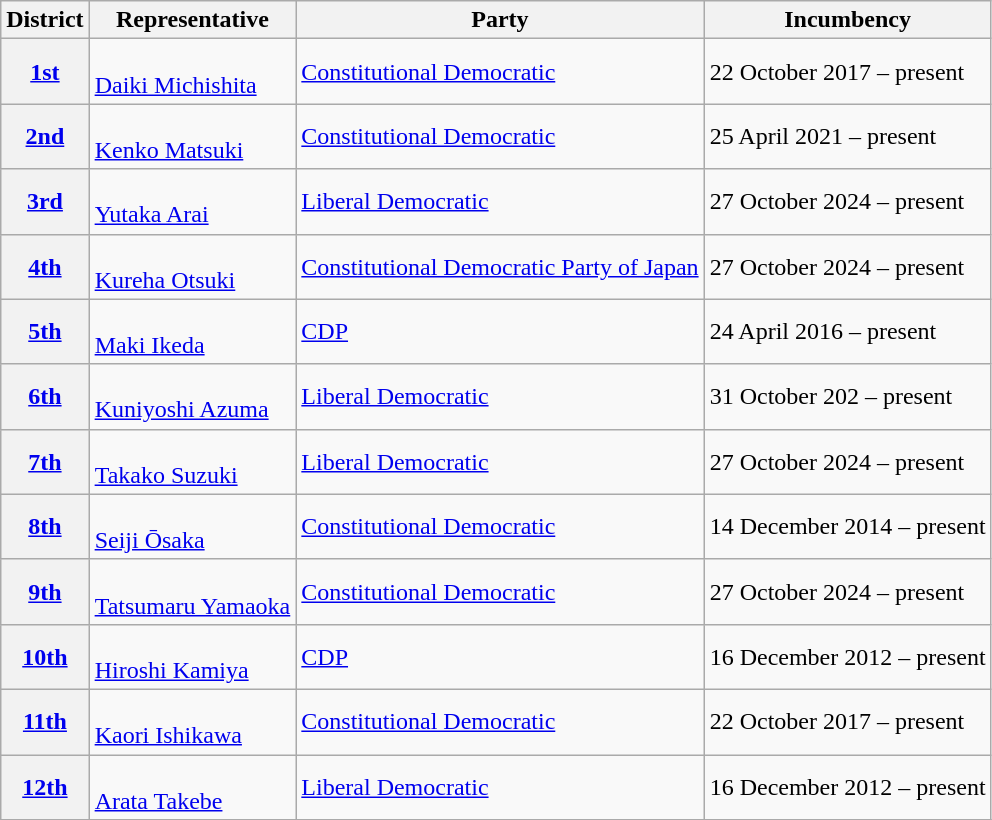<table class="wikitable sortable">
<tr>
<th>District</th>
<th>Representative</th>
<th>Party</th>
<th>Incumbency</th>
</tr>
<tr>
<th><a href='#'>1st</a></th>
<td><br><a href='#'>Daiki Michishita</a></td>
<td><a href='#'>Constitutional Democratic</a></td>
<td>22 October 2017 – present</td>
</tr>
<tr>
<th><a href='#'>2nd</a></th>
<td><br><a href='#'>Kenko Matsuki</a></td>
<td><a href='#'>Constitutional Democratic</a></td>
<td>25 April 2021 – present</td>
</tr>
<tr>
<th><a href='#'>3rd</a></th>
<td><br><a href='#'>Yutaka Arai</a></td>
<td><a href='#'>Liberal Democratic</a></td>
<td>27 October 2024 – present</td>
</tr>
<tr>
<th><a href='#'>4th</a></th>
<td><br><a href='#'>Kureha Otsuki</a></td>
<td><a href='#'>Constitutional Democratic Party of Japan</a></td>
<td>27 October 2024 – present</td>
</tr>
<tr>
<th><a href='#'>5th</a></th>
<td><br><a href='#'>Maki Ikeda</a></td>
<td><a href='#'>CDP</a></td>
<td>24 April 2016 – present</td>
</tr>
<tr>
<th><a href='#'>6th</a></th>
<td><br><a href='#'>Kuniyoshi Azuma</a></td>
<td><a href='#'>Liberal Democratic</a></td>
<td>31 October 202 – present</td>
</tr>
<tr>
<th><a href='#'>7th</a></th>
<td><br><a href='#'>Takako Suzuki</a></td>
<td><a href='#'>Liberal Democratic</a></td>
<td>27 October 2024 – present</td>
</tr>
<tr>
<th><a href='#'>8th</a></th>
<td><br><a href='#'>Seiji Ōsaka</a></td>
<td><a href='#'>Constitutional Democratic</a></td>
<td>14 December 2014 – present</td>
</tr>
<tr>
<th><a href='#'>9th</a></th>
<td><br><a href='#'>Tatsumaru Yamaoka</a></td>
<td><a href='#'>Constitutional Democratic</a></td>
<td>27 October 2024 – present</td>
</tr>
<tr>
<th><a href='#'>10th</a></th>
<td><br><a href='#'>Hiroshi Kamiya</a></td>
<td><a href='#'>CDP</a></td>
<td>16 December 2012 – present</td>
</tr>
<tr>
<th><a href='#'>11th</a></th>
<td><br><a href='#'>Kaori Ishikawa</a></td>
<td><a href='#'>Constitutional Democratic</a></td>
<td>22 October 2017 – present</td>
</tr>
<tr>
<th><a href='#'>12th</a></th>
<td><br><a href='#'>Arata Takebe</a></td>
<td><a href='#'>Liberal Democratic</a></td>
<td>16 December 2012 – present</td>
</tr>
<tr>
</tr>
</table>
